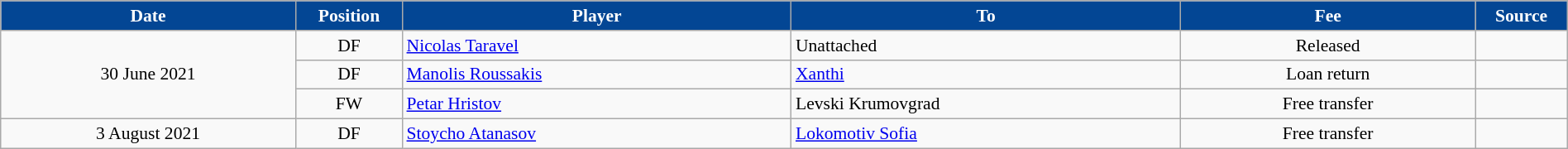<table class="wikitable sortable"  style="text-align:center; font-size:90%; width:100%;">
<tr>
<th scope="col" style="background-color:#034694;color:#FFFFFF; width:150px;">Date</th>
<th scope="col" style="background-color:#034694;color:#FFFFFF; width:50px;">Position</th>
<th scope="col" style="background-color:#034694;color:#FFFFFF; width:200px;">Player</th>
<th scope="col" style="background-color:#034694;color:#FFFFFF; width:200px;">To</th>
<th scope="col" style="background-color:#034694;color:#FFFFFF; width:150px;" data-sort-type="currency">Fee</th>
<th scope="col" class="unsortable" style="background-color:#034694;color:#FFFFFF; width:25px;">Source</th>
</tr>
<tr>
<td rowspan=3>30 June 2021</td>
<td>DF</td>
<td align=left> <a href='#'>Nicolas Taravel</a></td>
<td align=left>Unattached</td>
<td>Released</td>
<td></td>
</tr>
<tr>
<td>DF</td>
<td align=left> <a href='#'>Manolis Roussakis</a></td>
<td align=left> <a href='#'>Xanthi</a></td>
<td>Loan return</td>
<td></td>
</tr>
<tr>
<td>FW</td>
<td align=left> <a href='#'>Petar Hristov</a></td>
<td align=left> Levski Krumovgrad</td>
<td>Free transfer</td>
<td></td>
</tr>
<tr>
<td>3 August 2021</td>
<td>DF</td>
<td align=left> <a href='#'>Stoycho Atanasov</a></td>
<td align=left> <a href='#'>Lokomotiv Sofia</a></td>
<td>Free transfer</td>
<td></td>
</tr>
</table>
